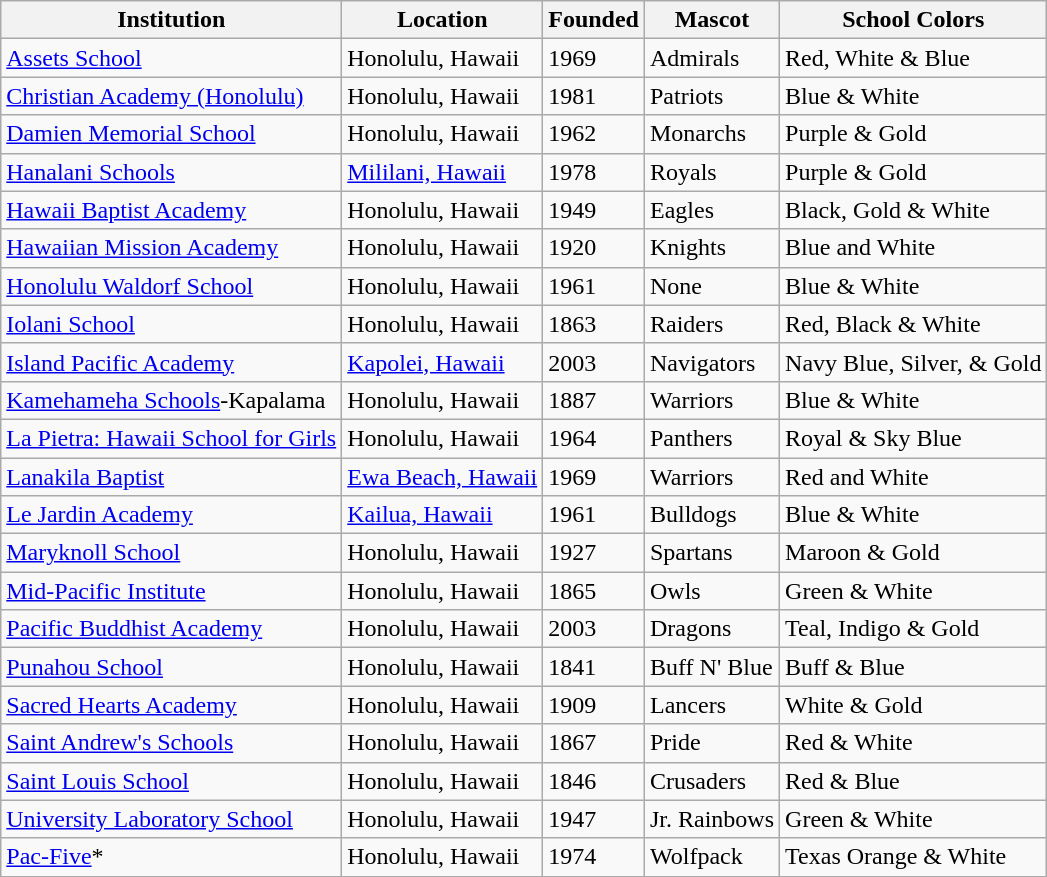<table class="wikitable">
<tr>
<th>Institution</th>
<th>Location</th>
<th>Founded</th>
<th>Mascot</th>
<th>School Colors</th>
</tr>
<tr>
<td><a href='#'>Assets School</a></td>
<td>Honolulu, Hawaii</td>
<td>1969</td>
<td>Admirals</td>
<td>Red, White & Blue</td>
</tr>
<tr>
<td><a href='#'>Christian Academy (Honolulu)</a></td>
<td>Honolulu, Hawaii</td>
<td>1981</td>
<td>Patriots</td>
<td>Blue & White</td>
</tr>
<tr>
<td><a href='#'>Damien Memorial School</a></td>
<td>Honolulu, Hawaii</td>
<td>1962</td>
<td>Monarchs</td>
<td>Purple & Gold</td>
</tr>
<tr>
<td><a href='#'>Hanalani Schools</a></td>
<td><a href='#'>Mililani, Hawaii</a></td>
<td>1978</td>
<td>Royals</td>
<td>Purple & Gold</td>
</tr>
<tr>
<td><a href='#'>Hawaii Baptist Academy</a></td>
<td>Honolulu, Hawaii</td>
<td>1949</td>
<td>Eagles</td>
<td>Black, Gold & White</td>
</tr>
<tr>
<td><a href='#'>Hawaiian Mission Academy</a></td>
<td>Honolulu, Hawaii</td>
<td>1920</td>
<td>Knights</td>
<td>Blue and White</td>
</tr>
<tr>
<td><a href='#'>Honolulu Waldorf School</a></td>
<td>Honolulu, Hawaii</td>
<td>1961</td>
<td>None</td>
<td>Blue & White</td>
</tr>
<tr>
<td><a href='#'>Iolani School</a></td>
<td>Honolulu, Hawaii</td>
<td>1863</td>
<td>Raiders</td>
<td>Red, Black & White</td>
</tr>
<tr>
<td><a href='#'>Island Pacific Academy</a></td>
<td><a href='#'>Kapolei, Hawaii</a></td>
<td>2003</td>
<td>Navigators</td>
<td>Navy Blue, Silver, & Gold</td>
</tr>
<tr>
<td><a href='#'>Kamehameha Schools</a>-Kapalama</td>
<td>Honolulu, Hawaii</td>
<td>1887</td>
<td>Warriors</td>
<td>Blue & White</td>
</tr>
<tr>
<td><a href='#'>La Pietra: Hawaii School for Girls</a></td>
<td>Honolulu, Hawaii</td>
<td>1964</td>
<td>Panthers</td>
<td>Royal & Sky Blue</td>
</tr>
<tr>
<td><a href='#'>Lanakila Baptist</a></td>
<td><a href='#'>Ewa Beach, Hawaii</a></td>
<td>1969</td>
<td>Warriors</td>
<td>Red and White</td>
</tr>
<tr>
<td><a href='#'>Le Jardin Academy</a></td>
<td><a href='#'>Kailua, Hawaii</a></td>
<td>1961</td>
<td>Bulldogs</td>
<td>Blue & White</td>
</tr>
<tr>
<td><a href='#'>Maryknoll School</a></td>
<td>Honolulu, Hawaii</td>
<td>1927</td>
<td>Spartans</td>
<td>Maroon & Gold</td>
</tr>
<tr>
<td><a href='#'>Mid-Pacific Institute</a></td>
<td>Honolulu, Hawaii</td>
<td>1865</td>
<td>Owls</td>
<td>Green & White</td>
</tr>
<tr>
<td><a href='#'>Pacific Buddhist Academy</a></td>
<td>Honolulu, Hawaii</td>
<td>2003</td>
<td>Dragons</td>
<td>Teal, Indigo & Gold</td>
</tr>
<tr>
<td><a href='#'>Punahou School</a></td>
<td>Honolulu, Hawaii</td>
<td>1841</td>
<td>Buff N' Blue</td>
<td>Buff & Blue</td>
</tr>
<tr>
<td><a href='#'>Sacred Hearts Academy</a></td>
<td>Honolulu, Hawaii</td>
<td>1909</td>
<td>Lancers</td>
<td>White & Gold</td>
</tr>
<tr>
<td><a href='#'>Saint Andrew's Schools</a></td>
<td>Honolulu, Hawaii</td>
<td>1867</td>
<td>Pride</td>
<td>Red & White</td>
</tr>
<tr>
<td><a href='#'>Saint Louis School</a></td>
<td>Honolulu, Hawaii</td>
<td>1846</td>
<td>Crusaders</td>
<td>Red & Blue</td>
</tr>
<tr>
<td><a href='#'>University Laboratory School</a></td>
<td>Honolulu, Hawaii</td>
<td>1947</td>
<td>Jr. Rainbows</td>
<td>Green & White</td>
</tr>
<tr>
<td><a href='#'>Pac-Five</a>*</td>
<td>Honolulu, Hawaii</td>
<td>1974</td>
<td>Wolfpack</td>
<td>Texas Orange & White</td>
</tr>
</table>
